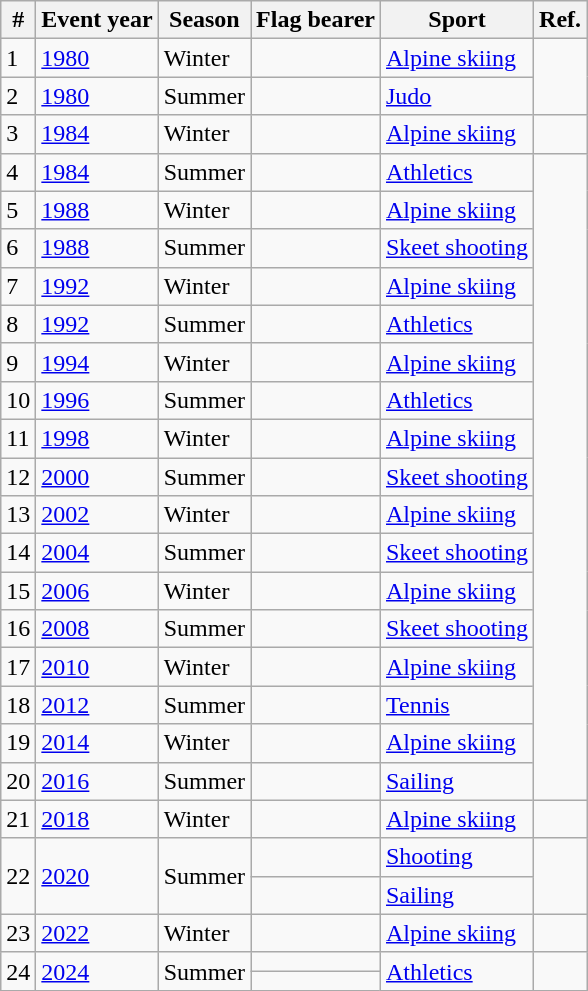<table class="wikitable sortable">
<tr>
<th>#</th>
<th>Event year</th>
<th>Season</th>
<th>Flag bearer</th>
<th>Sport</th>
<th>Ref.</th>
</tr>
<tr>
<td>1</td>
<td><a href='#'>1980</a></td>
<td>Winter</td>
<td></td>
<td><a href='#'>Alpine skiing</a></td>
<td rowspan=2></td>
</tr>
<tr>
<td>2</td>
<td><a href='#'>1980</a></td>
<td>Summer</td>
<td></td>
<td><a href='#'>Judo</a></td>
</tr>
<tr>
<td>3</td>
<td><a href='#'>1984</a></td>
<td>Winter</td>
<td></td>
<td><a href='#'>Alpine skiing</a></td>
<td></td>
</tr>
<tr>
<td>4</td>
<td><a href='#'>1984</a></td>
<td>Summer</td>
<td></td>
<td><a href='#'>Athletics</a></td>
<td rowspan=17></td>
</tr>
<tr>
<td>5</td>
<td><a href='#'>1988</a></td>
<td>Winter</td>
<td></td>
<td><a href='#'>Alpine skiing</a></td>
</tr>
<tr>
<td>6</td>
<td><a href='#'>1988</a></td>
<td>Summer</td>
<td></td>
<td><a href='#'>Skeet shooting</a></td>
</tr>
<tr>
<td>7</td>
<td><a href='#'>1992</a></td>
<td>Winter</td>
<td></td>
<td><a href='#'>Alpine skiing</a></td>
</tr>
<tr>
<td>8</td>
<td><a href='#'>1992</a></td>
<td>Summer</td>
<td></td>
<td><a href='#'>Athletics</a></td>
</tr>
<tr>
<td>9</td>
<td><a href='#'>1994</a></td>
<td>Winter</td>
<td></td>
<td><a href='#'>Alpine skiing</a></td>
</tr>
<tr>
<td>10</td>
<td><a href='#'>1996</a></td>
<td>Summer</td>
<td></td>
<td><a href='#'>Athletics</a></td>
</tr>
<tr>
<td>11</td>
<td><a href='#'>1998</a></td>
<td>Winter</td>
<td></td>
<td><a href='#'>Alpine skiing</a></td>
</tr>
<tr>
<td>12</td>
<td><a href='#'>2000</a></td>
<td>Summer</td>
<td></td>
<td><a href='#'>Skeet shooting</a></td>
</tr>
<tr>
<td>13</td>
<td><a href='#'>2002</a></td>
<td>Winter</td>
<td></td>
<td><a href='#'>Alpine skiing</a></td>
</tr>
<tr>
<td>14</td>
<td><a href='#'>2004</a></td>
<td>Summer</td>
<td></td>
<td><a href='#'>Skeet shooting</a></td>
</tr>
<tr>
<td>15</td>
<td><a href='#'>2006</a></td>
<td>Winter</td>
<td></td>
<td><a href='#'>Alpine skiing</a></td>
</tr>
<tr>
<td>16</td>
<td><a href='#'>2008</a></td>
<td>Summer</td>
<td></td>
<td><a href='#'>Skeet shooting</a></td>
</tr>
<tr>
<td>17</td>
<td><a href='#'>2010</a></td>
<td>Winter</td>
<td></td>
<td><a href='#'>Alpine skiing</a></td>
</tr>
<tr>
<td>18</td>
<td><a href='#'>2012</a></td>
<td>Summer</td>
<td></td>
<td><a href='#'>Tennis</a></td>
</tr>
<tr>
<td>19</td>
<td><a href='#'>2014</a></td>
<td>Winter</td>
<td></td>
<td><a href='#'>Alpine skiing</a></td>
</tr>
<tr>
<td>20</td>
<td><a href='#'>2016</a></td>
<td>Summer</td>
<td></td>
<td><a href='#'>Sailing</a></td>
</tr>
<tr>
<td>21</td>
<td><a href='#'>2018</a></td>
<td>Winter</td>
<td></td>
<td><a href='#'>Alpine skiing</a></td>
<td></td>
</tr>
<tr>
<td rowspan=2>22</td>
<td rowspan=2><a href='#'>2020</a></td>
<td rowspan=2>Summer</td>
<td></td>
<td><a href='#'>Shooting</a></td>
<td rowspan=2></td>
</tr>
<tr>
<td></td>
<td><a href='#'>Sailing</a></td>
</tr>
<tr>
<td>23</td>
<td><a href='#'>2022</a></td>
<td>Winter</td>
<td></td>
<td><a href='#'>Alpine skiing</a></td>
<td></td>
</tr>
<tr>
<td rowspan=2>24</td>
<td rowspan=2><a href='#'>2024</a></td>
<td rowspan=2>Summer</td>
<td></td>
<td rowspan=2><a href='#'>Athletics</a></td>
<td rowspan=2></td>
</tr>
<tr>
<td></td>
</tr>
</table>
